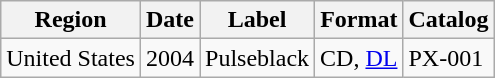<table class="wikitable">
<tr>
<th>Region</th>
<th>Date</th>
<th>Label</th>
<th>Format</th>
<th>Catalog</th>
</tr>
<tr>
<td>United States</td>
<td>2004</td>
<td>Pulseblack</td>
<td>CD, <a href='#'>DL</a></td>
<td>PX-001</td>
</tr>
</table>
